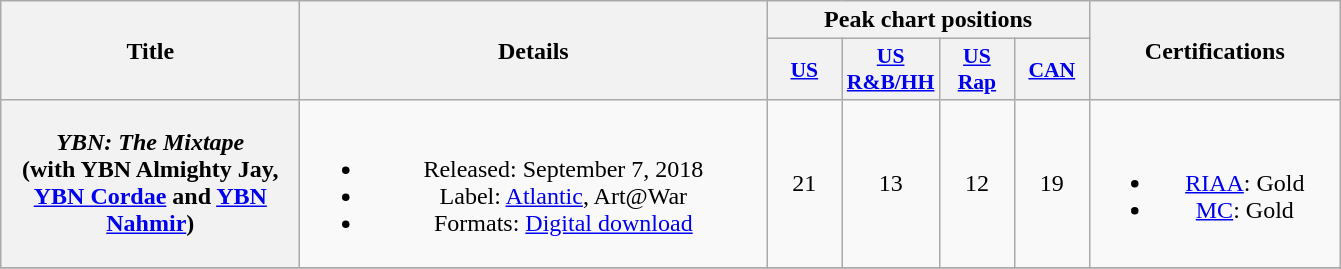<table class="wikitable plainrowheaders" style="text-align: center;">
<tr>
<th scope="col" rowspan="2" style="width:12em;">Title</th>
<th scope="col" rowspan="2" style="width:19em;">Details</th>
<th scope="col" colspan="4">Peak chart positions</th>
<th scope="col" rowspan="2" style="width:10em;">Certifications</th>
</tr>
<tr>
<th scope="col" style="width:3em;font-size:90%;"><a href='#'>US</a><br></th>
<th scope="col" style="width:3em;font-size:90%;"><a href='#'>US R&B/HH</a><br></th>
<th scope="col" style="width:3em;font-size:90%;"><a href='#'>US<br>Rap</a><br></th>
<th scope="col" style="width:3em;font-size:90%;"><a href='#'>CAN</a><br></th>
</tr>
<tr>
<th scope="row"><em>YBN: The Mixtape</em><br><span>(with YBN Almighty Jay, <a href='#'>YBN Cordae</a> and <a href='#'>YBN Nahmir</a>)</span></th>
<td><br><ul><li>Released: September 7, 2018</li><li>Label: <a href='#'>Atlantic</a>, Art@War</li><li>Formats: <a href='#'>Digital download</a></li></ul></td>
<td>21</td>
<td>13</td>
<td>12</td>
<td>19</td>
<td><br><ul><li><a href='#'>RIAA</a>: Gold</li><li><a href='#'>MC</a>: Gold</li></ul></td>
</tr>
<tr>
</tr>
</table>
